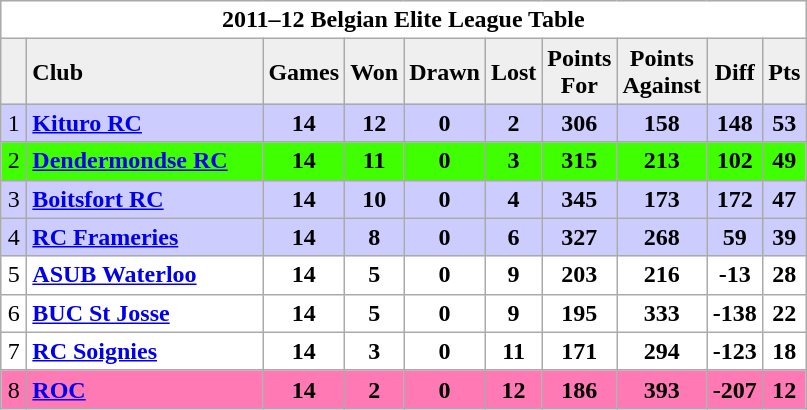<table class="wikitable" style="float:left; margin-right:15px; text-align: center;">
<tr>
<td colspan="12" style="background:#fff;" cellpadding="0" cellspacing="0"><strong>2011–12 Belgian Elite League Table</strong></td>
</tr>
<tr>
<th style="background:#efefef; width:10px;"></th>
<th style="text-align:left; background:#efefef; width:150px;">Club</th>
<th style="background:#efefef; width:20px;">Games</th>
<th style="background:#efefef; width:20px;">Won</th>
<th style="background:#efefef; width:20px;">Drawn</th>
<th style="background:#efefef; width:20px;">Lost</th>
<th style="background:#efefef; width:20px;">Points For</th>
<th style="background:#efefef; width:20px;">Points Against</th>
<th style="background:#efefef; width:30px;">Diff</th>
<th style="background:#efefef; width:20px;">Pts</th>
</tr>
<tr style="background:#ccf; text-align:center;">
<td>1</td>
<td align=left><strong><a href='#'>Kituro RC</a></strong></td>
<td><strong>14</strong></td>
<td><strong>12</strong></td>
<td><strong>0</strong></td>
<td><strong>2</strong></td>
<td><strong>306</strong></td>
<td><strong>158</strong></td>
<td><strong>148</strong></td>
<td><strong>53</strong></td>
</tr>
<tr style="background:#3fff00; text-align:center;">
<td>2</td>
<td align=left><strong><a href='#'>Dendermondse RC</a></strong></td>
<td><strong>14</strong></td>
<td><strong>11</strong></td>
<td><strong>0</strong></td>
<td><strong>3</strong></td>
<td><strong>315</strong></td>
<td><strong>213</strong></td>
<td><strong>102</strong></td>
<td><strong>49</strong></td>
</tr>
<tr style="background:#ccf; text-align:center;">
<td>3</td>
<td align=left><strong><a href='#'>Boitsfort RC</a></strong></td>
<td><strong>14</strong></td>
<td><strong>10</strong></td>
<td><strong>0</strong></td>
<td><strong>4</strong></td>
<td><strong>345</strong></td>
<td><strong>173</strong></td>
<td><strong>172</strong></td>
<td><strong>47</strong></td>
</tr>
<tr style="background:#ccf; text-align:center;">
<td>4</td>
<td align=left><strong><a href='#'>RC Frameries</a></strong></td>
<td><strong>14</strong></td>
<td><strong>8</strong></td>
<td><strong>0</strong></td>
<td><strong>6</strong></td>
<td><strong>327</strong></td>
<td><strong>268</strong></td>
<td><strong>59</strong></td>
<td><strong>39</strong></td>
</tr>
<tr style="background:#fff; text-align:center;">
<td>5</td>
<td align=left><strong><a href='#'>ASUB Waterloo</a></strong></td>
<td><strong>14</strong></td>
<td><strong>5</strong></td>
<td><strong>0</strong></td>
<td><strong>9</strong></td>
<td><strong>203</strong></td>
<td><strong>216</strong></td>
<td><strong>-13</strong></td>
<td><strong>28</strong></td>
</tr>
<tr style="background:#fff; text-align:center;">
<td>6</td>
<td align=left><strong><a href='#'>BUC St Josse</a></strong></td>
<td><strong>14</strong></td>
<td><strong>5</strong></td>
<td><strong>0</strong></td>
<td><strong>9</strong></td>
<td><strong>195</strong></td>
<td><strong>333</strong></td>
<td><strong>-138</strong></td>
<td><strong>22</strong></td>
</tr>
<tr style="background:#fff; text-align:center;">
<td>7</td>
<td align=left><strong><a href='#'>RC Soignies</a></strong></td>
<td><strong>14</strong></td>
<td><strong>3</strong></td>
<td><strong>0</strong></td>
<td><strong>11</strong></td>
<td><strong>171</strong></td>
<td><strong>294</strong></td>
<td><strong>-123</strong></td>
<td><strong>18</strong></td>
</tr>
<tr style="background:#ff79B4; text-align:center;">
<td>8</td>
<td align=left><strong><a href='#'>ROC</a></strong></td>
<td><strong>14</strong></td>
<td><strong>2</strong></td>
<td><strong>0</strong></td>
<td><strong>12</strong></td>
<td><strong>186</strong></td>
<td><strong>393</strong></td>
<td><strong>-207</strong></td>
<td><strong>12</strong></td>
</tr>
</table>
